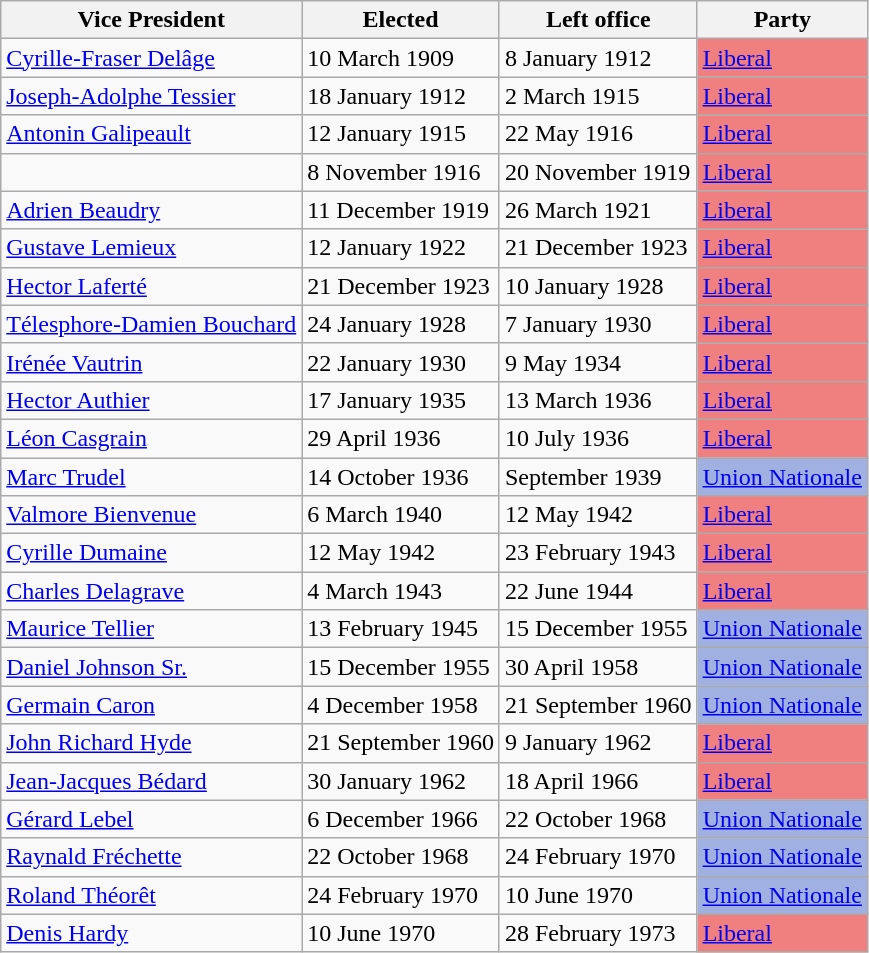<table class="wikitable">
<tr>
<th>Vice President</th>
<th>Elected</th>
<th>Left office</th>
<th>Party</th>
</tr>
<tr>
<td><a href='#'>Cyrille-Fraser Delâge</a></td>
<td>10 March 1909</td>
<td>8 January 1912</td>
<td bgcolor="lightcoral"><a href='#'>Liberal</a></td>
</tr>
<tr>
<td><a href='#'>Joseph-Adolphe Tessier</a></td>
<td>18 January 1912</td>
<td>2 March 1915</td>
<td bgcolor="lightcoral"><a href='#'>Liberal</a></td>
</tr>
<tr>
<td><a href='#'>Antonin Galipeault</a></td>
<td>12 January 1915</td>
<td>22 May 1916</td>
<td bgcolor="lightcoral"><a href='#'>Liberal</a></td>
</tr>
<tr>
<td></td>
<td>8 November 1916</td>
<td>20 November 1919</td>
<td bgcolor="lightcoral"><a href='#'>Liberal</a></td>
</tr>
<tr>
<td><a href='#'>Adrien Beaudry</a></td>
<td>11 December 1919</td>
<td>26 March 1921</td>
<td bgcolor="lightcoral"><a href='#'>Liberal</a></td>
</tr>
<tr>
<td><a href='#'>Gustave Lemieux</a></td>
<td>12 January 1922</td>
<td>21 December 1923</td>
<td bgcolor="lightcoral"><a href='#'>Liberal</a></td>
</tr>
<tr>
<td><a href='#'>Hector Laferté</a></td>
<td>21 December 1923</td>
<td>10 January 1928</td>
<td bgcolor="lightcoral"><a href='#'>Liberal</a></td>
</tr>
<tr>
<td><a href='#'>Télesphore-Damien Bouchard</a></td>
<td>24 January 1928</td>
<td>7 January 1930</td>
<td bgcolor="lightcoral"><a href='#'>Liberal</a></td>
</tr>
<tr>
<td><a href='#'>Irénée Vautrin</a></td>
<td>22 January 1930</td>
<td>9 May 1934</td>
<td bgcolor="lightcoral"><a href='#'>Liberal</a></td>
</tr>
<tr>
<td><a href='#'>Hector Authier</a></td>
<td>17 January 1935</td>
<td>13 March 1936</td>
<td bgcolor="lightcoral"><a href='#'>Liberal</a></td>
</tr>
<tr>
<td><a href='#'>Léon Casgrain</a></td>
<td>29 April 1936</td>
<td>10 July 1936</td>
<td bgcolor="lightcoral"><a href='#'>Liberal</a></td>
</tr>
<tr>
<td><a href='#'>Marc Trudel</a></td>
<td>14 October 1936</td>
<td>September 1939</td>
<td bgcolor="navyblue"><a href='#'>Union Nationale</a></td>
</tr>
<tr>
<td><a href='#'>Valmore Bienvenue</a></td>
<td>6 March 1940</td>
<td>12 May 1942</td>
<td bgcolor="lightcoral"><a href='#'>Liberal</a></td>
</tr>
<tr>
<td><a href='#'>Cyrille Dumaine</a></td>
<td>12 May 1942</td>
<td>23 February 1943</td>
<td bgcolor="lightcoral"><a href='#'>Liberal</a></td>
</tr>
<tr>
<td><a href='#'>Charles Delagrave</a></td>
<td>4 March 1943</td>
<td>22 June 1944</td>
<td bgcolor="lightcoral"><a href='#'>Liberal</a></td>
</tr>
<tr>
<td><a href='#'>Maurice Tellier</a></td>
<td>13 February 1945</td>
<td>15 December 1955</td>
<td bgcolor="navyblue"><a href='#'>Union Nationale</a></td>
</tr>
<tr>
<td><a href='#'>Daniel Johnson Sr.</a></td>
<td>15 December 1955</td>
<td>30 April 1958</td>
<td bgcolor="navyblue"><a href='#'>Union Nationale</a></td>
</tr>
<tr>
<td><a href='#'>Germain Caron</a></td>
<td>4 December 1958</td>
<td>21 September 1960</td>
<td bgcolor="navyblue"><a href='#'>Union Nationale</a></td>
</tr>
<tr>
<td><a href='#'>John Richard Hyde</a></td>
<td>21 September 1960</td>
<td>9 January 1962</td>
<td bgcolor="lightcoral"><a href='#'>Liberal</a></td>
</tr>
<tr>
<td><a href='#'>Jean-Jacques Bédard</a></td>
<td>30 January 1962</td>
<td>18 April 1966</td>
<td bgcolor="lightcoral"><a href='#'>Liberal</a></td>
</tr>
<tr>
<td><a href='#'>Gérard Lebel</a></td>
<td>6 December 1966</td>
<td>22 October 1968</td>
<td bgcolor="navyblue"><a href='#'>Union Nationale</a></td>
</tr>
<tr>
<td><a href='#'>Raynald Fréchette</a></td>
<td>22 October 1968</td>
<td>24 February 1970</td>
<td bgcolor="navyblue"><a href='#'>Union Nationale</a></td>
</tr>
<tr>
<td><a href='#'>Roland Théorêt</a></td>
<td>24 February 1970</td>
<td>10 June 1970</td>
<td bgcolor="navyblue"><a href='#'>Union Nationale</a></td>
</tr>
<tr>
<td><a href='#'>Denis Hardy</a></td>
<td>10 June 1970</td>
<td>28 February 1973</td>
<td bgcolor="lightcoral"><a href='#'>Liberal</a></td>
</tr>
</table>
